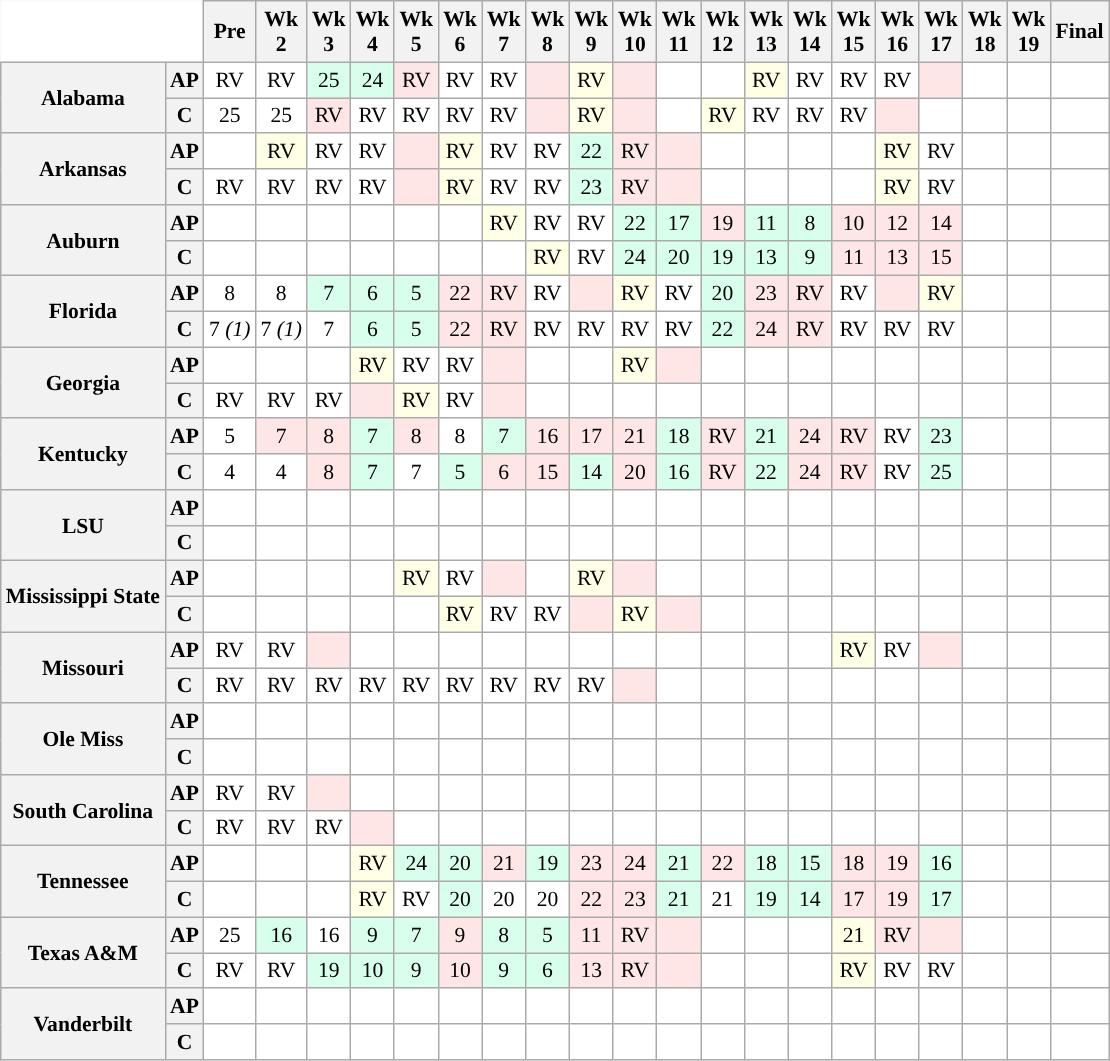<table class="wikitable" style="white-space:nowrap;font-size:90%;">
<tr>
<th colspan=2 style="background:white; border-top-style:hidden; border-left-style:hidden;"> </th>
<th>Pre</th>
<th>Wk<br>2</th>
<th>Wk<br>3</th>
<th>Wk<br>4</th>
<th>Wk<br>5</th>
<th>Wk<br>6</th>
<th>Wk<br>7</th>
<th>Wk<br>8</th>
<th>Wk<br>9</th>
<th>Wk<br>10</th>
<th>Wk<br>11</th>
<th>Wk<br>12</th>
<th>Wk<br>13</th>
<th>Wk<br>14</th>
<th>Wk<br>15</th>
<th>Wk<br>16</th>
<th>Wk<br>17</th>
<th>Wk<br>18</th>
<th>Wk<br>19</th>
<th>Final</th>
</tr>
<tr style="text-align:center;">
<th rowspan=2>Alabama</th>
<th>AP</th>
<td style="background:#FFF;">RV</td>
<td style="background:#FFF;">RV</td>
<td style="background:#D8FFEB;">25</td>
<td style="background:#D8FFEB;">24</td>
<td style="background:#FFE6E6;">RV</td>
<td style="background:#FFF;">RV</td>
<td style="background:#FFF;">RV</td>
<td style="background:#FFE6E6;"></td>
<td style="background:#FFFFE6;">RV</td>
<td style="background:#FFE6E6;"></td>
<td style="background:#FFF;"></td>
<td style="background:#FFF;"></td>
<td style="background:#FFFFE6;">RV</td>
<td style="background:#FFF;">RV</td>
<td style="background:#FFF;">RV</td>
<td style="background:#FFF;">RV</td>
<td style="background:#FFE6E6;"></td>
<td style="background:#FFF;"></td>
<td style="background:#FFF;"></td>
<td style="background:#FFF;"></td>
</tr>
<tr style="text-align:center;">
<th>C</th>
<td style="background:#FFF;">25</td>
<td style="background:#FFF;">25</td>
<td style="background:#FFE6E6;">RV</td>
<td style="background:#FFF;">RV</td>
<td style="background:#FFF;">RV</td>
<td style="background:#FFF;">RV</td>
<td style="background:#FFF;">RV</td>
<td style="background:#FFE6E6;"></td>
<td style="background:#FFFFE6;">RV</td>
<td style="background:#FFE6E6;"></td>
<td style="background:#FFF;"></td>
<td style="background:#FFFFE6;">RV</td>
<td style="background:#FFF;">RV</td>
<td style="background:#FFF;">RV</td>
<td style="background:#FFF;">RV</td>
<td style="background:#FFE6E6;"></td>
<td style="background:#FFF;"></td>
<td style="background:#FFF;"></td>
<td style="background:#FFF;"></td>
<td style="background:#FFF;"></td>
</tr>
<tr style="text-align:center;">
<th rowspan=2>Arkansas</th>
<th>AP</th>
<td style="background:#FFF;"></td>
<td style="background:#FFFFE6;">RV</td>
<td style="background:#FFF;">RV</td>
<td style="background:#FFF;">RV</td>
<td style="background:#FFE6E6;"></td>
<td style="background:#FFFFE6;">RV</td>
<td style="background:#FFF;">RV</td>
<td style="background:#FFF;">RV</td>
<td style="background:#D8FFEB;">22</td>
<td style="background:#FFE6E6;">RV</td>
<td style="background:#FFE6E6;"></td>
<td style="background:#FFF;"></td>
<td style="background:#FFF;"></td>
<td style="background:#FFF;"></td>
<td style="background:#FFF;"></td>
<td style="background:#FFFFE6;">RV</td>
<td style="background:#FFF;">RV</td>
<td style="background:#FFF;"></td>
<td style="background:#FFF;"></td>
<td style="background:#FFF;"></td>
</tr>
<tr style="text-align:center;">
<th>C</th>
<td style="background:#FFF;">RV</td>
<td style="background:#FFF;">RV</td>
<td style="background:#FFF;">RV</td>
<td style="background:#FFF;">RV</td>
<td style="background:#FFE6E6;"></td>
<td style="background:#FFFFE6;">RV</td>
<td style="background:#FFF;">RV</td>
<td style="background:#FFF;">RV</td>
<td style="background:#D8FFEB;">23</td>
<td style="background:#FFE6E6;">RV</td>
<td style="background:#FFE6E6;"></td>
<td style="background:#FFF;"></td>
<td style="background:#FFF;"></td>
<td style="background:#FFF;"></td>
<td style="background:#FFF;"></td>
<td style="background:#FFFFE6;">RV</td>
<td style="background:#FFF;">RV</td>
<td style="background:#FFF;"></td>
<td style="background:#FFF;"></td>
<td style="background:#FFF;"></td>
</tr>
<tr style="text-align:center;">
<th rowspan=2>Auburn</th>
<th>AP</th>
<td style="background:#FFF;"></td>
<td style="background:#FFF;"></td>
<td style="background:#FFF;"></td>
<td style="background:#FFF;"></td>
<td style="background:#FFF;"></td>
<td style="background:#FFF;"></td>
<td style="background:#FFFFE6;">RV</td>
<td style="background:#FFF;">RV</td>
<td style="background:#FFF;">RV</td>
<td style="background:#D8FFEB;">22</td>
<td style="background:#D8FFEB;">17</td>
<td style="background:#FFE6E6;">19</td>
<td style="background:#D8FFEB;">11</td>
<td style="background:#D8FFEB;">8</td>
<td style="background:#FFE6E6;">10</td>
<td style="background:#FFE6E6;">12</td>
<td style="background:#FFE6E6;">14</td>
<td style="background:#FFF;"></td>
<td style="background:#FFF;"></td>
<td style="background:#FFF;"></td>
</tr>
<tr style="text-align:center;">
<th>C</th>
<td style="background:#FFF;"></td>
<td style="background:#FFF;"></td>
<td style="background:#FFF;"></td>
<td style="background:#FFF;"></td>
<td style="background:#FFF;"></td>
<td style="background:#FFF;"></td>
<td style="background:#FFF;"></td>
<td style="background:#FFFFE6;">RV</td>
<td style="background:#FFF;">RV</td>
<td style="background:#D8FFEB;">24</td>
<td style="background:#D8FFEB;">20</td>
<td style="background:#D8FFEB;">19</td>
<td style="background:#D8FFEB;">13</td>
<td style="background:#D8FFEB;">9</td>
<td style="background:#FFE6E6;">11</td>
<td style="background:#FFE6E6;">13</td>
<td style="background:#FFE6E6;">15</td>
<td style="background:#FFF;"></td>
<td style="background:#FFF;"></td>
<td style="background:#FFF;"></td>
</tr>
<tr style="text-align:center;">
<th rowspan=2>Florida</th>
<th>AP</th>
<td style="background:#FFF;">8</td>
<td style="background:#FFF;">8</td>
<td style="background:#D8FFEB;">7</td>
<td style="background:#D8FFEB;">6</td>
<td style="background:#D8FFEB;">5</td>
<td style="background:#FFE6E6;">22</td>
<td style="background:#FFE6E6;">RV</td>
<td style="background:#FFF;">RV</td>
<td style="background:#FFE6E6;"></td>
<td style="background:#FFFFE6;">RV</td>
<td style="background:#FFF;">RV</td>
<td style="background:#D8FFEB;">20</td>
<td style="background:#FFE6E6;">23</td>
<td style="background:#FFE6E6;">RV</td>
<td style="background:#FFF;">RV</td>
<td style="background:#FFE6E6;"></td>
<td style="background:#FFFFE6;">RV</td>
<td style="background:#FFF;"></td>
<td style="background:#FFF;"></td>
<td style="background:#FFF;"></td>
</tr>
<tr style="text-align:center;">
<th>C</th>
<td style="background:#FFF;">7 <em>(1)</em></td>
<td style="background:#FFF;">7 <em>(1)</em></td>
<td style="background:#FFF;">7</td>
<td style="background:#D8FFEB;">6</td>
<td style="background:#D8FFEB;">5</td>
<td style="background:#FFE6E6;">22</td>
<td style="background:#FFE6E6;">RV</td>
<td style="background:#FFF;">RV</td>
<td style="background:#FFF;">RV</td>
<td style="background:#FFF;">RV</td>
<td style="background:#FFF;">RV</td>
<td style="background:#D8FFEB;">22</td>
<td style="background:#FFE6E6;">24</td>
<td style="background:#FFE6E6;">RV</td>
<td style="background:#FFF;">RV</td>
<td style="background:#FFF;">RV</td>
<td style="background:#FFF;">RV</td>
<td style="background:#FFF;"></td>
<td style="background:#FFF;"></td>
<td style="background:#FFF;"></td>
</tr>
<tr style="text-align:center;">
<th rowspan=2>Georgia</th>
<th>AP</th>
<td style="background:#FFF;"></td>
<td style="background:#FFF;"></td>
<td style="background:#FFF;"></td>
<td style="background:#FFFFE6;">RV</td>
<td style="background:#FFF;">RV</td>
<td style="background:#FFF;">RV</td>
<td style="background:#FFE6E6;"></td>
<td style="background:#FFF;"></td>
<td style="background:#FFF;"></td>
<td style="background:#FFFFE6;">RV</td>
<td style="background:#FFE6E6;"></td>
<td style="background:#FFF;"></td>
<td style="background:#FFF;"></td>
<td style="background:#FFF;"></td>
<td style="background:#FFF;"></td>
<td style="background:#FFF;"></td>
<td style="background:#FFF;"></td>
<td style="background:#FFF;"></td>
<td style="background:#FFF;"></td>
<td style="background:#FFF;"></td>
</tr>
<tr style="text-align:center;">
<th>C</th>
<td style="background:#FFF;">RV</td>
<td style="background:#FFF;">RV</td>
<td style="background:#FFF;">RV</td>
<td style="background:#FFE6E6;"></td>
<td style="background:#FFFFE6;">RV</td>
<td style="background:#FFF;">RV</td>
<td style="background:#FFE6E6;"></td>
<td style="background:#FFF;"></td>
<td style="background:#FFF;"></td>
<td style="background:#FFF;"></td>
<td style="background:#FFF;"></td>
<td style="background:#FFF;"></td>
<td style="background:#FFF;"></td>
<td style="background:#FFF;"></td>
<td style="background:#FFF;"></td>
<td style="background:#FFF;"></td>
<td style="background:#FFF;"></td>
<td style="background:#FFF;"></td>
<td style="background:#FFF;"></td>
<td style="background:#FFF;"></td>
</tr>
<tr style="text-align:center;">
<th rowspan=2>Kentucky</th>
<th>AP</th>
<td style="background:#FFF;">5</td>
<td style="background:#FFE6E6;">7</td>
<td style="background:#FFE6E6;">8</td>
<td style="background:#D8FFEB;">7</td>
<td style="background:#FFE6E6;">8</td>
<td style="background:#FFF;">8</td>
<td style="background:#D8FFEB;">7</td>
<td style="background:#FFE6E6;">16</td>
<td style="background:#FFE6E6;">17</td>
<td style="background:#FFE6E6;">21</td>
<td style="background:#D8FFEB;">18</td>
<td style="background:#FFE6E6;">RV</td>
<td style="background:#D8FFEB;">21</td>
<td style="background:#FFE6E6;">24</td>
<td style="background:#FFE6E6;">RV</td>
<td style="background:#FFF;">RV</td>
<td style="background:#D8FFEB;">23</td>
<td style="background:#FFF;"></td>
<td style="background:#FFF;"></td>
<td style="background:#FFF;"></td>
</tr>
<tr style="text-align:center;">
<th>C</th>
<td style="background:#FFF;">4</td>
<td style="background:#FFF;">4</td>
<td style="background:#FFE6E6;">8</td>
<td style="background:#D8FFEB;">7</td>
<td style="background:#FFF;">7</td>
<td style="background:#D8FFEB;">5</td>
<td style="background:#FFE6E6;">6</td>
<td style="background:#FFE6E6;">15</td>
<td style="background:#D8FFEB;">14</td>
<td style="background:#FFE6E6;">20</td>
<td style="background:#D8FFEB;">16</td>
<td style="background:#FFE6E6;">RV</td>
<td style="background:#D8FFEB;">22</td>
<td style="background:#FFE6E6;">24</td>
<td style="background:#FFE6E6;">RV</td>
<td style="background:#FFF;">RV</td>
<td style="background:#D8FFEB;">25</td>
<td style="background:#FFF;"></td>
<td style="background:#FFF;"></td>
<td style="background:#FFF;"></td>
</tr>
<tr style="text-align:center;">
<th rowspan=2>LSU</th>
<th>AP</th>
<td style="background:#FFF;"></td>
<td style="background:#FFF;"></td>
<td style="background:#FFF;"></td>
<td style="background:#FFF;"></td>
<td style="background:#FFF;"></td>
<td style="background:#FFF;"></td>
<td style="background:#FFF;"></td>
<td style="background:#FFF;"></td>
<td style="background:#FFF;"></td>
<td style="background:#FFF;"></td>
<td style="background:#FFF;"></td>
<td style="background:#FFF;"></td>
<td style="background:#FFF;"></td>
<td style="background:#FFF;"></td>
<td style="background:#FFF;"></td>
<td style="background:#FFF;"></td>
<td style="background:#FFF;"></td>
<td style="background:#FFF;"></td>
<td style="background:#FFF;"></td>
<td style="background:#FFF;"></td>
</tr>
<tr style="text-align:center;">
<th>C</th>
<td style="background:#FFF;"></td>
<td style="background:#FFF;"></td>
<td style="background:#FFF;"></td>
<td style="background:#FFF;"></td>
<td style="background:#FFF;"></td>
<td style="background:#FFF;"></td>
<td style="background:#FFF;"></td>
<td style="background:#FFF;"></td>
<td style="background:#FFF;"></td>
<td style="background:#FFF;"></td>
<td style="background:#FFF;"></td>
<td style="background:#FFF;"></td>
<td style="background:#FFF;"></td>
<td style="background:#FFF;"></td>
<td style="background:#FFF;"></td>
<td style="background:#FFF;"></td>
<td style="background:#FFF;"></td>
<td style="background:#FFF;"></td>
<td style="background:#FFF;"></td>
<td style="background:#FFF;"></td>
</tr>
<tr style="text-align:center;">
<th rowspan=2>Mississippi State</th>
<th>AP</th>
<td style="background:#FFF;"></td>
<td style="background:#FFF;"></td>
<td style="background:#FFF;"></td>
<td style="background:#FFF;"></td>
<td style="background:#FFFFE6;">RV</td>
<td style="background:#FFF;">RV</td>
<td style="background:#FFE6E6;"></td>
<td style="background:#FFF;"></td>
<td style="background:#FFFFE6;">RV</td>
<td style="background:#FFE6E6;"></td>
<td style="background:#FFF;"></td>
<td style="background:#FFF;"></td>
<td style="background:#FFF;"></td>
<td style="background:#FFF;"></td>
<td style="background:#FFF;"></td>
<td style="background:#FFF;"></td>
<td style="background:#FFF;"></td>
<td style="background:#FFF;"></td>
<td style="background:#FFF;"></td>
<td style="background:#FFF;"></td>
</tr>
<tr style="text-align:center;">
<th>C</th>
<td style="background:#FFF;"></td>
<td style="background:#FFF;"></td>
<td style="background:#FFF;"></td>
<td style="background:#FFF;"></td>
<td style="background:#FFF;"></td>
<td style="background:#FFFFE6;">RV</td>
<td style="background:#FFF;">RV</td>
<td style="background:#FFF;">RV</td>
<td style="background:#FFE6E6;"></td>
<td style="background:#FFFFE6;">RV</td>
<td style="background:#FFE6E6;"></td>
<td style="background:#FFF;"></td>
<td style="background:#FFF;"></td>
<td style="background:#FFF;"></td>
<td style="background:#FFF;"></td>
<td style="background:#FFF;"></td>
<td style="background:#FFF;"></td>
<td style="background:#FFF;"></td>
<td style="background:#FFF;"></td>
<td style="background:#FFF;"></td>
</tr>
<tr style="text-align:center;">
<th rowspan=2>Missouri</th>
<th>AP</th>
<td style="background:#FFF;">RV</td>
<td style="background:#FFF;">RV</td>
<td style="background:#FFE6E6;"></td>
<td style="background:#FFF;"></td>
<td style="background:#FFF;"></td>
<td style="background:#FFF;"></td>
<td style="background:#FFF;"></td>
<td style="background:#FFF;"></td>
<td style="background:#FFF;"></td>
<td style="background:#FFF;"></td>
<td style="background:#FFF;"></td>
<td style="background:#FFF;"></td>
<td style="background:#FFF;"></td>
<td style="background:#FFF;"></td>
<td style="background:#FFFFE6;">RV</td>
<td style="background:#FFF;">RV</td>
<td style="background:#FFE6E6;"></td>
<td style="background:#FFF;"></td>
<td style="background:#FFF;"></td>
<td style="background:#FFF;"></td>
</tr>
<tr style="text-align:center;">
<th>C</th>
<td style="background:#FFF;">RV</td>
<td style="background:#FFF;">RV</td>
<td style="background:#FFF;">RV</td>
<td style="background:#FFF;">RV</td>
<td style="background:#FFF;">RV</td>
<td style="background:#FFF;">RV</td>
<td style="background:#FFF;">RV</td>
<td style="background:#FFF;">RV</td>
<td style="background:#FFF;">RV</td>
<td style="background:#FFE6E6;"></td>
<td style="background:#FFF;"></td>
<td style="background:#FFF;"></td>
<td style="background:#FFF;"></td>
<td style="background:#FFF;"></td>
<td style="background:#FFF;"></td>
<td style="background:#FFF;"></td>
<td style="background:#FFF;"></td>
<td style="background:#FFF;"></td>
<td style="background:#FFF;"></td>
<td style="background:#FFF;"></td>
</tr>
<tr style="text-align:center;">
<th rowspan=2>Ole Miss</th>
<th>AP</th>
<td style="background:#FFF;"></td>
<td style="background:#FFF;"></td>
<td style="background:#FFF;"></td>
<td style="background:#FFF;"></td>
<td style="background:#FFF;"></td>
<td style="background:#FFF;"></td>
<td style="background:#FFF;"></td>
<td style="background:#FFF;"></td>
<td style="background:#FFF;"></td>
<td style="background:#FFF;"></td>
<td style="background:#FFF;"></td>
<td style="background:#FFF;"></td>
<td style="background:#FFF;"></td>
<td style="background:#FFF;"></td>
<td style="background:#FFF;"></td>
<td style="background:#FFF;"></td>
<td style="background:#FFF;"></td>
<td style="background:#FFF;"></td>
<td style="background:#FFF;"></td>
<td style="background:#FFF;"></td>
</tr>
<tr style="text-align:center;">
<th>C</th>
<td style="background:#FFF;"></td>
<td style="background:#FFF;"></td>
<td style="background:#FFF;"></td>
<td style="background:#FFF;"></td>
<td style="background:#FFF;"></td>
<td style="background:#FFF;"></td>
<td style="background:#FFF;"></td>
<td style="background:#FFF;"></td>
<td style="background:#FFF;"></td>
<td style="background:#FFF;"></td>
<td style="background:#FFF;"></td>
<td style="background:#FFF;"></td>
<td style="background:#FFF;"></td>
<td style="background:#FFF;"></td>
<td style="background:#FFF;"></td>
<td style="background:#FFF;"></td>
<td style="background:#FFF;"></td>
<td style="background:#FFF;"></td>
<td style="background:#FFF;"></td>
<td style="background:#FFF;"></td>
</tr>
<tr style="text-align:center;">
<th rowspan=2>South Carolina</th>
<th>AP</th>
<td style="background:#FFF;">RV</td>
<td style="background:#FFF;">RV</td>
<td style="background:#FFE6E6;"></td>
<td style="background:#FFF;"></td>
<td style="background:#FFF;"></td>
<td style="background:#FFF;"></td>
<td style="background:#FFF;"></td>
<td style="background:#FFF;"></td>
<td style="background:#FFF;"></td>
<td style="background:#FFF;"></td>
<td style="background:#FFF;"></td>
<td style="background:#FFF;"></td>
<td style="background:#FFF;"></td>
<td style="background:#FFF;"></td>
<td style="background:#FFF;"></td>
<td style="background:#FFF;"></td>
<td style="background:#FFF;"></td>
<td style="background:#FFF;"></td>
<td style="background:#FFF;"></td>
<td style="background:#FFF;"></td>
</tr>
<tr style="text-align:center;">
<th>C</th>
<td style="background:#FFF;">RV</td>
<td style="background:#FFF;">RV</td>
<td style="background:#FFF;">RV</td>
<td style="background:#FFE6E6;"></td>
<td style="background:#FFF;"></td>
<td style="background:#FFF;"></td>
<td style="background:#FFF;"></td>
<td style="background:#FFF;"></td>
<td style="background:#FFF;"></td>
<td style="background:#FFF;"></td>
<td style="background:#FFF;"></td>
<td style="background:#FFF;"></td>
<td style="background:#FFF;"></td>
<td style="background:#FFF;"></td>
<td style="background:#FFF;"></td>
<td style="background:#FFF;"></td>
<td style="background:#FFF;"></td>
<td style="background:#FFF;"></td>
<td style="background:#FFF;"></td>
<td style="background:#FFF;"></td>
</tr>
<tr style="text-align:center;">
<th rowspan=2>Tennessee</th>
<th>AP</th>
<td style="background:#FFF;"></td>
<td style="background:#FFF;"></td>
<td style="background:#FFF;"></td>
<td style="background:#FFFFE6;">RV</td>
<td style="background:#D8FFEB;">24</td>
<td style="background:#D8FFEB;">20</td>
<td style="background:#FFE6E6;">21</td>
<td style="background:#D8FFEB;">19</td>
<td style="background:#FFE6E6;">23</td>
<td style="background:#FFE6E6;">24</td>
<td style="background:#D8FFEB;">21</td>
<td style="background:#FFE6E6;">22</td>
<td style="background:#D8FFEB;">18</td>
<td style="background:#D8FFEB;">15</td>
<td style="background:#FFE6E6;">18</td>
<td style="background:#FFE6E6;">19</td>
<td style="background:#D8FFEB;">16</td>
<td style="background:#FFF;"></td>
<td style="background:#FFF;"></td>
<td style="background:#FFF;"></td>
</tr>
<tr style="text-align:center;">
<th>C</th>
<td style="background:#FFF;"></td>
<td style="background:#FFF;"></td>
<td style="background:#FFF;"></td>
<td style="background:#FFFFE6;">RV</td>
<td style="background:#FFF;">RV</td>
<td style="background:#D8FFEB;">20</td>
<td style="background:#FFF;">20</td>
<td style="background:#FFF;">20</td>
<td style="background:#FFE6E6;">22</td>
<td style="background:#FFE6E6;">23</td>
<td style="background:#D8FFEB;">21</td>
<td style="background:#FFF;">21</td>
<td style="background:#D8FFEB;">19</td>
<td style="background:#D8FFEB;">14</td>
<td style="background:#FFE6E6;">17</td>
<td style="background:#FFE6E6;">19</td>
<td style="background:#D8FFEB;">17</td>
<td style="background:#FFF;"></td>
<td style="background:#FFF;"></td>
<td style="background:#FFF;"></td>
</tr>
<tr style="text-align:center;">
<th rowspan=2>Texas A&M</th>
<th>AP</th>
<td style="background:#FFF;">25</td>
<td style="background:#D8FFEB;">16</td>
<td style="background:#FFF;">16</td>
<td style="background:#D8FFEB;">9</td>
<td style="background:#D8FFEB;">7</td>
<td style="background:#FFE6E6;">9</td>
<td style="background:#D8FFEB;">8</td>
<td style="background:#D8FFEB;">5</td>
<td style="background:#FFE6E6;">11</td>
<td style="background:#FFE6E6;">RV</td>
<td style="background:#FFE6E6;"></td>
<td style="background:#FFF;"></td>
<td style="background:#FFF;"></td>
<td style="background:#FFF;"></td>
<td style="background:#FFFFE6;">21</td>
<td style="background:#FFE6E6;">RV</td>
<td style="background:#FFE6E6;"></td>
<td style="background:#FFF;"></td>
<td style="background:#FFF;"></td>
<td style="background:#FFF;"></td>
</tr>
<tr style="text-align:center;">
<th>C</th>
<td style="background:#FFF;">RV</td>
<td style="background:#FFF;">RV</td>
<td style="background:#D8FFEB;">19</td>
<td style="background:#D8FFEB;">10</td>
<td style="background:#D8FFEB;">9</td>
<td style="background:#FFE6E6;">10</td>
<td style="background:#D8FFEB;">9</td>
<td style="background:#D8FFEB;">6</td>
<td style="background:#FFE6E6;">13</td>
<td style="background:#FFE6E6;">RV</td>
<td style="background:#FFE6E6;"></td>
<td style="background:#FFF;"></td>
<td style="background:#FFF;"></td>
<td style="background:#FFF;"></td>
<td style="background:#FFFFE6;">RV</td>
<td style="background:#FFF;">RV</td>
<td style="background:#FFF;">RV</td>
<td style="background:#FFF;"></td>
<td style="background:#FFF;"></td>
<td style="background:#FFF;"></td>
</tr>
<tr style="text-align:center;">
<th rowspan=2>Vanderbilt</th>
<th>AP</th>
<td style="background:#FFF;"></td>
<td style="background:#FFF;"></td>
<td style="background:#FFF;"></td>
<td style="background:#FFF;"></td>
<td style="background:#FFF;"></td>
<td style="background:#FFF;"></td>
<td style="background:#FFF;"></td>
<td style="background:#FFF;"></td>
<td style="background:#FFF;"></td>
<td style="background:#FFF;"></td>
<td style="background:#FFF;"></td>
<td style="background:#FFF;"></td>
<td style="background:#FFF;"></td>
<td style="background:#FFF;"></td>
<td style="background:#FFF;"></td>
<td style="background:#FFF;"></td>
<td style="background:#FFF;"></td>
<td style="background:#FFF;"></td>
<td style="background:#FFF;"></td>
<td style="background:#FFF;"></td>
</tr>
<tr style="text-align:center;">
<th>C</th>
<td style="background:#FFF;"></td>
<td style="background:#FFF;"></td>
<td style="background:#FFF;"></td>
<td style="background:#FFF;"></td>
<td style="background:#FFF;"></td>
<td style="background:#FFF;"></td>
<td style="background:#FFF;"></td>
<td style="background:#FFF;"></td>
<td style="background:#FFF;"></td>
<td style="background:#FFF;"></td>
<td style="background:#FFF;"></td>
<td style="background:#FFF;"></td>
<td style="background:#FFF;"></td>
<td style="background:#FFF;"></td>
<td style="background:#FFF;"></td>
<td style="background:#FFF;"></td>
<td style="background:#FFF;"></td>
<td style="background:#FFF;"></td>
<td style="background:#FFF;"></td>
<td style="background:#FFF;"></td>
</tr>
</table>
